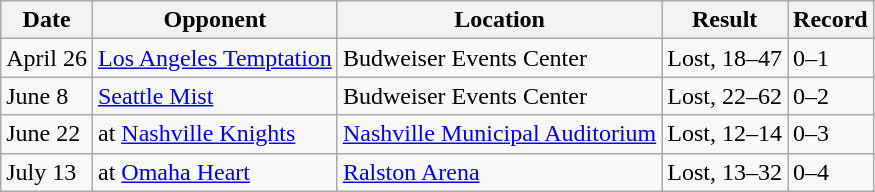<table class="wikitable">
<tr>
<th>Date</th>
<th>Opponent</th>
<th>Location</th>
<th>Result</th>
<th>Record</th>
</tr>
<tr>
<td>April 26</td>
<td><a href='#'>Los Angeles Temptation</a></td>
<td>Budweiser Events Center</td>
<td>Lost, 18–47</td>
<td>0–1</td>
</tr>
<tr>
<td>June 8</td>
<td><a href='#'>Seattle Mist</a></td>
<td>Budweiser Events Center</td>
<td>Lost, 22–62</td>
<td>0–2</td>
</tr>
<tr>
<td>June 22</td>
<td>at <a href='#'>Nashville Knights</a></td>
<td><a href='#'>Nashville Municipal Auditorium</a></td>
<td>Lost, 12–14</td>
<td>0–3</td>
</tr>
<tr>
<td>July 13</td>
<td>at <a href='#'>Omaha Heart</a></td>
<td><a href='#'>Ralston Arena</a></td>
<td>Lost, 13–32</td>
<td>0–4</td>
</tr>
</table>
